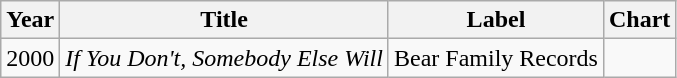<table class="wikitable">
<tr>
<th>Year</th>
<th>Title</th>
<th>Label</th>
<th>Chart</th>
</tr>
<tr>
<td>2000</td>
<td><em>If You Don't, Somebody Else Will</em></td>
<td>Bear Family Records</td>
<td align="center"></td>
</tr>
</table>
